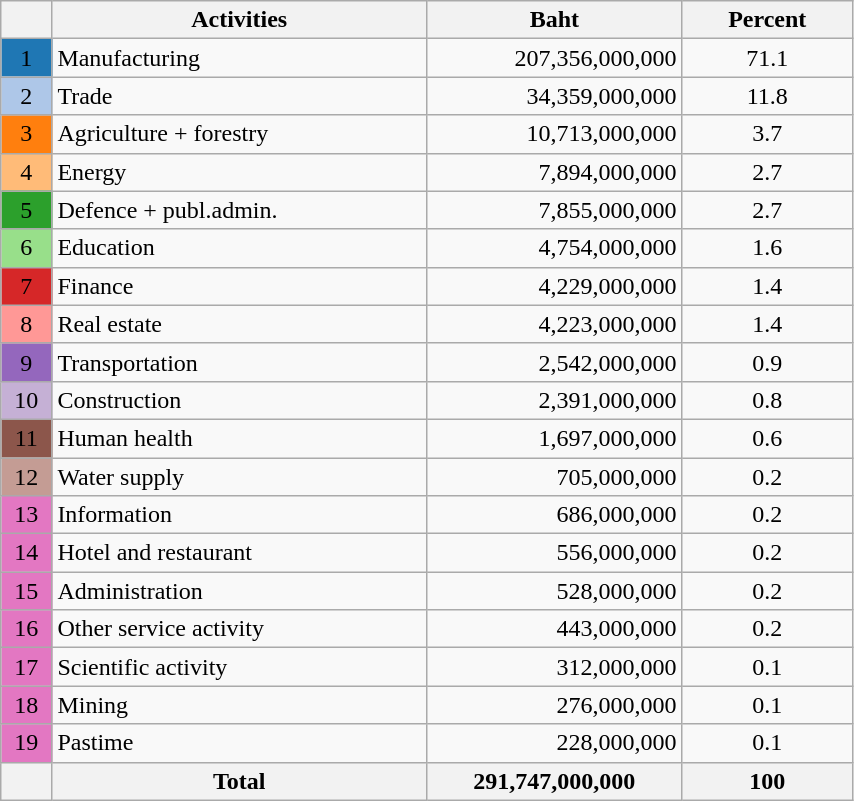<table class="wikitable" style="width:45%; display:inline-table;">
<tr>
<th style="width:6%;"> </th>
<th style="width:44%;">Activities</th>
<th style="width:30%;">Baht</th>
<th style="width:20%;">Percent</th>
</tr>
<tr>
<td style="text-align:center; background:#1f77b4;">1</td>
<td>Manufacturing</td>
<td style="text-align:right;">207,356,000,000</td>
<td style="text-align:center;">71.1</td>
</tr>
<tr>
<td style="text-align:center; background:#aec7e8;">2</td>
<td>Trade</td>
<td style="text-align:right;">34,359,000,000</td>
<td style="text-align:center;">11.8</td>
</tr>
<tr>
<td style="text-align:center; background:#ff7f0e;">3</td>
<td>Agriculture + forestry</td>
<td style="text-align:right;">10,713,000,000</td>
<td style="text-align:center;">3.7</td>
</tr>
<tr>
<td style="text-align:center; background:#ffbb78;">4</td>
<td>Energy</td>
<td style="text-align:right;">7,894,000,000</td>
<td style="text-align:center;">2.7</td>
</tr>
<tr>
<td style="text-align:center; background:#2ca02c;">5</td>
<td>Defence + publ.admin.</td>
<td style="text-align:right;">7,855,000,000</td>
<td style="text-align:center;">2.7</td>
</tr>
<tr>
<td style="text-align:center; background:#98df8a;">6</td>
<td>Education</td>
<td style="text-align:right;">4,754,000,000</td>
<td style="text-align:center;">1.6</td>
</tr>
<tr>
<td style="text-align:center; background:#d62728;">7</td>
<td>Finance</td>
<td style="text-align:right;">4,229,000,000</td>
<td style="text-align:center;">1.4</td>
</tr>
<tr>
<td style="text-align:center; background:#ff9896;">8</td>
<td>Real estate</td>
<td style="text-align:right;">4,223,000,000</td>
<td style="text-align:center;">1.4</td>
</tr>
<tr>
<td style="text-align:center; background:#9467bd;">9</td>
<td>Transportation</td>
<td style="text-align:right;">2,542,000,000</td>
<td style="text-align:center;">0.9</td>
</tr>
<tr>
<td style="text-align:center; background:#c5b0d5;">10</td>
<td>Construction</td>
<td style="text-align:right;">2,391,000,000</td>
<td style="text-align:center;">0.8</td>
</tr>
<tr>
<td style="text-align:center; background:#8c564b;">11</td>
<td>Human health</td>
<td style="text-align:right;">1,697,000,000</td>
<td style="text-align:center;">0.6</td>
</tr>
<tr>
<td style="text-align:center; background:#c49c94;">12</td>
<td>Water supply</td>
<td style="text-align:right;">705,000,000</td>
<td style="text-align:center;">0.2</td>
</tr>
<tr>
<td style="text-align:center;background:#e377c2;">13</td>
<td>Information</td>
<td style="text-align:right;">686,000,000</td>
<td style="text-align:center;">0.2</td>
</tr>
<tr>
<td style="text-align:center; background:#e377c2;">14</td>
<td>Hotel and restaurant</td>
<td style="text-align:right;">556,000,000</td>
<td style="text-align:center;">0.2</td>
</tr>
<tr>
<td style="text-align:center; background:#e377c2;">15</td>
<td>Administration</td>
<td style="text-align:right;">528,000,000</td>
<td style="text-align:center;">0.2</td>
</tr>
<tr>
<td style="text-align:center; background:#e377c2;">16</td>
<td>Other service activity</td>
<td style="text-align:right;">443,000,000</td>
<td style="text-align:center;">0.2</td>
</tr>
<tr>
<td style="text-align:center; background:#e377c2;">17</td>
<td>Scientific activity</td>
<td style="text-align:right;">312,000,000</td>
<td style="text-align:center;">0.1</td>
</tr>
<tr>
<td style="text-align:center; background:#e377c2;">18</td>
<td>Mining</td>
<td style="text-align:right;">276,000,000</td>
<td style="text-align:center;">0.1</td>
</tr>
<tr>
<td style="text-align:center; background:#e377c2;">19</td>
<td>Pastime</td>
<td style="text-align:right;">228,000,000</td>
<td style="text-align:center;">0.1</td>
</tr>
<tr>
<th> </th>
<th>Total</th>
<th>291,747,000,000</th>
<th>100</th>
</tr>
</table>
